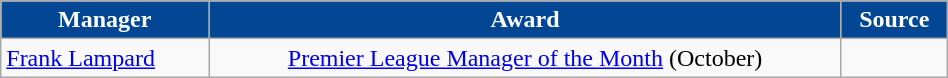<table class="wikitable" style="text-align:center;width:50%;">
<tr>
<th style=background:#034694;color:#FFFFFF>Manager</th>
<th style=background:#034694;color:#FFFFFF>Award</th>
<th style=background:#034694;color:#FFFFFF>Source</th>
</tr>
<tr>
<td align=left> <a href='#'>Frank Lampard</a></td>
<td><a href='#'>Premier League Manager of the Month</a> (October)</td>
<td></td>
</tr>
</table>
